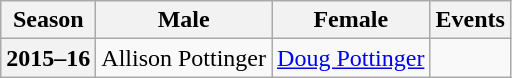<table class="wikitable">
<tr>
<th scope="col">Season</th>
<th scope="col">Male</th>
<th scope="col">Female</th>
<th scope="col">Events</th>
</tr>
<tr>
<th scope="row">2015–16</th>
<td>Allison Pottinger</td>
<td><a href='#'>Doug Pottinger</a></td>
<td> </td>
</tr>
</table>
